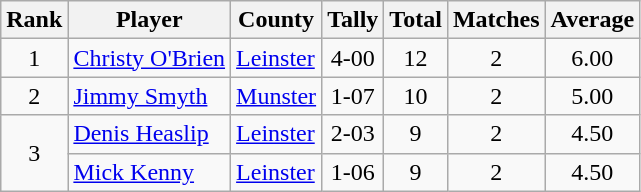<table class="wikitable">
<tr>
<th>Rank</th>
<th>Player</th>
<th>County</th>
<th>Tally</th>
<th>Total</th>
<th>Matches</th>
<th>Average</th>
</tr>
<tr>
<td rowspan=1 align=center>1</td>
<td><a href='#'>Christy O'Brien</a></td>
<td><a href='#'>Leinster</a></td>
<td align=center>4-00</td>
<td align=center>12</td>
<td align=center>2</td>
<td align=center>6.00</td>
</tr>
<tr>
<td rowspan=1 align=center>2</td>
<td><a href='#'>Jimmy Smyth</a></td>
<td><a href='#'>Munster</a></td>
<td align=center>1-07</td>
<td align=center>10</td>
<td align=center>2</td>
<td align=center>5.00</td>
</tr>
<tr>
<td rowspan=2 align=center>3</td>
<td><a href='#'>Denis Heaslip</a></td>
<td><a href='#'>Leinster</a></td>
<td align=center>2-03</td>
<td align=center>9</td>
<td align=center>2</td>
<td align=center>4.50</td>
</tr>
<tr>
<td><a href='#'>Mick Kenny</a></td>
<td><a href='#'>Leinster</a></td>
<td align=center>1-06</td>
<td align=center>9</td>
<td align=center>2</td>
<td align=center>4.50</td>
</tr>
</table>
